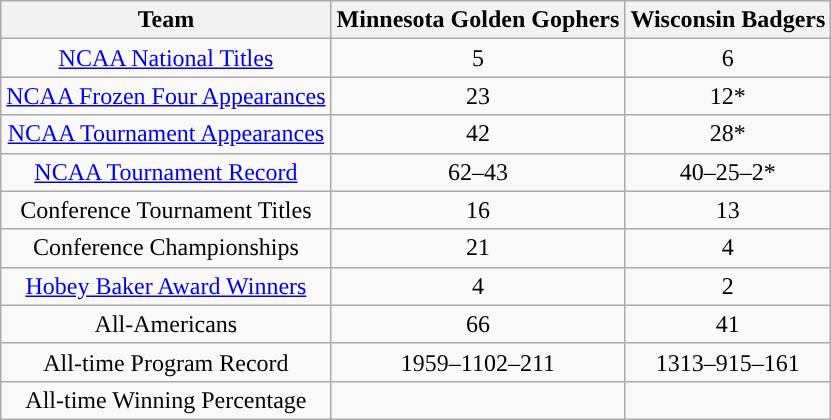<table class="wikitable" style="text-align:center;">
<tr>
<th>Team</th>
<th>Minnesota Golden Gophers</th>
<th>Wisconsin Badgers</th>
</tr>
<tr>
<td><a href='#'>NCAA National Titles</a></td>
<td>5</td>
<td>6</td>
</tr>
<tr>
<td><a href='#'>NCAA Frozen Four Appearances</a></td>
<td>23</td>
<td>12*</td>
</tr>
<tr>
<td><a href='#'>NCAA Tournament Appearances</a></td>
<td>42</td>
<td>28*</td>
</tr>
<tr>
<td><a href='#'>NCAA Tournament Record</a></td>
<td>62–43</td>
<td>40–25–2*</td>
</tr>
<tr>
<td>Conference Tournament Titles</td>
<td>16</td>
<td>13</td>
</tr>
<tr>
<td>Conference Championships</td>
<td>21</td>
<td>4</td>
</tr>
<tr>
<td><a href='#'>Hobey Baker Award Winners</a></td>
<td>4</td>
<td>2</td>
</tr>
<tr>
<td>All-Americans</td>
<td>66</td>
<td>41</td>
</tr>
<tr>
<td>All-time Program Record</td>
<td>1959–1102–211</td>
<td>1313–915–161</td>
</tr>
<tr>
<td>All-time Winning Percentage</td>
<td></td>
<td></td>
</tr>
</table>
